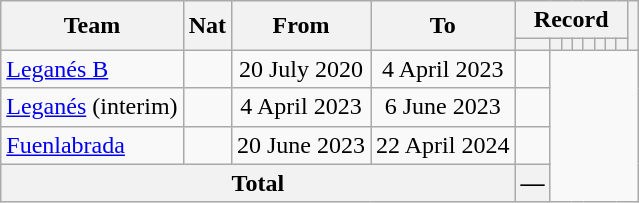<table class="wikitable" style="text-align: center">
<tr>
<th rowspan="2">Team</th>
<th rowspan="2">Nat</th>
<th rowspan="2">From</th>
<th rowspan="2">To</th>
<th colspan="8">Record</th>
<th rowspan=2></th>
</tr>
<tr>
<th></th>
<th></th>
<th></th>
<th></th>
<th></th>
<th></th>
<th></th>
<th></th>
</tr>
<tr>
<td align="left"><a href='#'>Leganés B</a></td>
<td align="center"></td>
<td align="center">20 July 2020</td>
<td align="center">4 April 2023<br></td>
<td></td>
</tr>
<tr>
<td align="left"><a href='#'>Leganés</a> (interim)</td>
<td align="center"></td>
<td align="center">4 April 2023</td>
<td align="center">6 June 2023<br></td>
<td></td>
</tr>
<tr>
<td align="left"><a href='#'>Fuenlabrada</a></td>
<td align="center"></td>
<td align="center">20 June 2023</td>
<td align="center">22 April 2024<br></td>
<td></td>
</tr>
<tr>
<th colspan="4">Total<br></th>
<th>—</th>
</tr>
</table>
